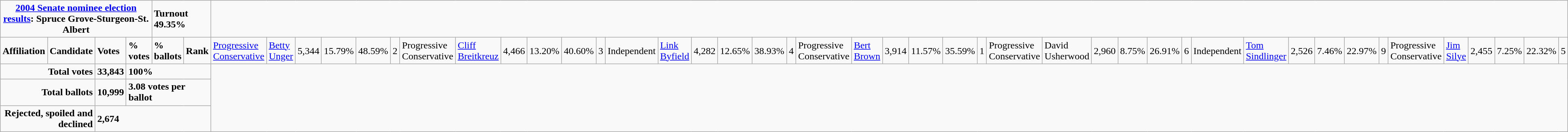<table class="wikitable">
<tr>
<td colspan="5" align=center><strong><a href='#'>2004 Senate nominee election results</a>: Spruce Grove-Sturgeon-St. Albert</strong></td>
<td colspan="2"><strong>Turnout 49.35%</strong></td>
</tr>
<tr>
<td colspan="2"><strong>Affiliation</strong></td>
<td><strong>Candidate</strong></td>
<td><strong>Votes</strong></td>
<td><strong>% votes</strong></td>
<td><strong>% ballots</strong></td>
<td><strong>Rank</strong><br></td>
<td><a href='#'>Progressive Conservative</a></td>
<td><a href='#'>Betty Unger</a></td>
<td>5,344</td>
<td>15.79%</td>
<td>48.59%</td>
<td>2<br></td>
<td>Progressive Conservative</td>
<td><a href='#'>Cliff Breitkreuz</a></td>
<td>4,466</td>
<td>13.20%</td>
<td>40.60%</td>
<td>3<br></td>
<td>Independent</td>
<td><a href='#'>Link Byfield</a></td>
<td>4,282</td>
<td>12.65%</td>
<td>38.93%</td>
<td>4<br></td>
<td>Progressive Conservative</td>
<td><a href='#'>Bert Brown</a></td>
<td>3,914</td>
<td>11.57%</td>
<td>35.59%</td>
<td>1<br>
</td>
<td>Progressive Conservative</td>
<td>David Usherwood</td>
<td>2,960</td>
<td>8.75%</td>
<td>26.91%</td>
<td>6<br>
</td>
<td>Independent</td>
<td><a href='#'>Tom Sindlinger</a></td>
<td>2,526</td>
<td>7.46%</td>
<td>22.97%</td>
<td>9<br></td>
<td>Progressive Conservative</td>
<td><a href='#'>Jim Silye</a></td>
<td>2,455</td>
<td>7.25%</td>
<td>22.32%</td>
<td>5<br></td>
</tr>
<tr>
<td colspan="3" align="right"><strong>Total votes</strong></td>
<td><strong>33,843</strong></td>
<td colspan="3"><strong>100%</strong></td>
</tr>
<tr>
<td colspan="3" align="right"><strong>Total ballots</strong></td>
<td><strong>10,999</strong></td>
<td colspan="3"><strong>3.08 votes per ballot</strong></td>
</tr>
<tr>
<td colspan="3" align="right"><strong>Rejected, spoiled and declined</strong></td>
<td colspan="4"><strong>2,674</strong></td>
</tr>
</table>
